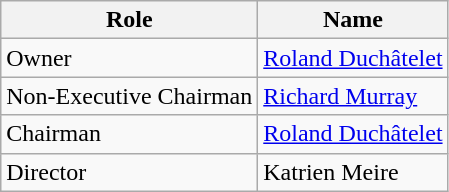<table class="wikitable">
<tr>
<th>Role</th>
<th>Name</th>
</tr>
<tr>
<td>Owner</td>
<td><a href='#'>Roland Duchâtelet</a></td>
</tr>
<tr>
<td>Non-Executive Chairman</td>
<td><a href='#'>Richard Murray</a></td>
</tr>
<tr>
<td>Chairman</td>
<td><a href='#'>Roland Duchâtelet</a></td>
</tr>
<tr>
<td>Director</td>
<td>Katrien Meire</td>
</tr>
</table>
